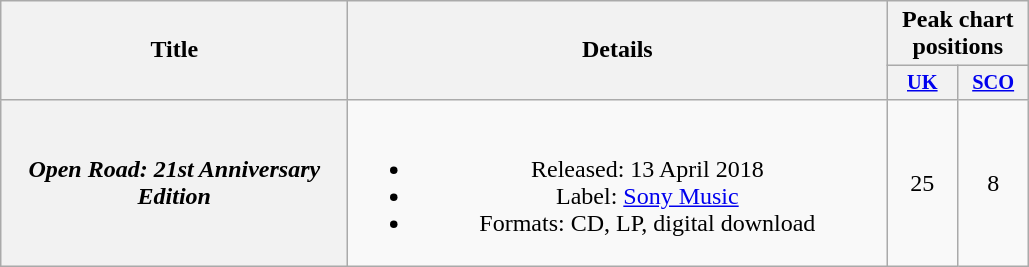<table class="wikitable plainrowheaders" style="text-align:center;">
<tr>
<th scope="col" rowspan="2" style="width:14em;">Title</th>
<th scope="col" rowspan="2" style="width:22em;">Details</th>
<th scope="col" colspan="2">Peak chart positions</th>
</tr>
<tr>
<th scope="col" style="width:3em;font-size:85%;"><a href='#'>UK</a><br></th>
<th scope="col" style="width:3em;font-size:85%;"><a href='#'>SCO</a><br></th>
</tr>
<tr>
<th scope="row"><em>Open Road: 21st Anniversary Edition</em></th>
<td><br><ul><li>Released: 13 April 2018</li><li>Label: <a href='#'>Sony Music</a></li><li>Formats: CD, LP, digital download</li></ul></td>
<td>25</td>
<td>8</td>
</tr>
</table>
